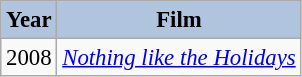<table class="wikitable" style="font-size:95%;">
<tr>
<th style="background:#B0C4DE;">Year</th>
<th style="background:#B0C4DE;">Film</th>
</tr>
<tr>
<td>2008</td>
<td><em><a href='#'>Nothing like the Holidays</a></em></td>
</tr>
</table>
